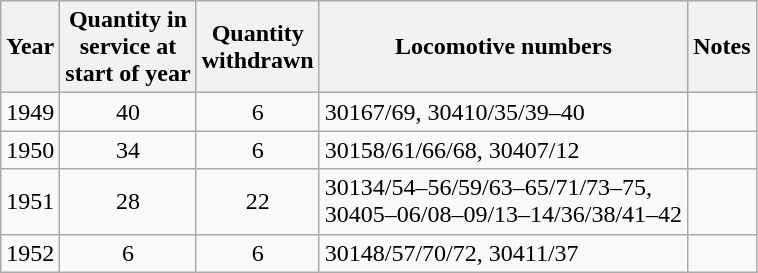<table class=wikitable style=text-align:center>
<tr>
<th>Year</th>
<th>Quantity in<br>service at<br>start of year</th>
<th>Quantity<br>withdrawn</th>
<th>Locomotive numbers</th>
<th>Notes</th>
</tr>
<tr>
<td>1949</td>
<td>40</td>
<td>6</td>
<td align=left>30167/69, 30410/35/39–40</td>
<td align=left></td>
</tr>
<tr>
<td>1950</td>
<td>34</td>
<td>6</td>
<td align=left>30158/61/66/68, 30407/12</td>
<td align=left></td>
</tr>
<tr>
<td>1951</td>
<td>28</td>
<td>22</td>
<td align=left>30134/54–56/59/63–65/71/73–75,<br>30405–06/08–09/13–14/36/38/41–42</td>
<td align=left></td>
</tr>
<tr>
<td>1952</td>
<td>6</td>
<td>6</td>
<td align=left>30148/57/70/72, 30411/37</td>
<td align=left></td>
</tr>
</table>
